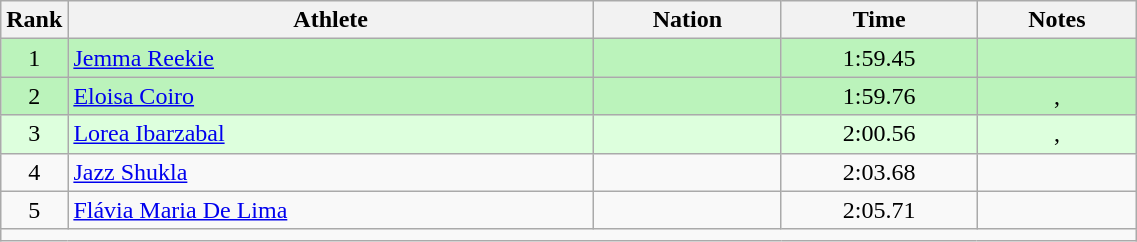<table class="wikitable sortable" style="text-align:center;width: 60%;">
<tr>
<th scope="col" style="width: 10px;">Rank</th>
<th scope="col">Athlete</th>
<th scope="col">Nation</th>
<th scope="col">Time</th>
<th scope="col">Notes</th>
</tr>
<tr bgcolor=bbf3bb>
<td>1</td>
<td align=left><a href='#'>Jemma Reekie</a></td>
<td align=left></td>
<td>1:59.45</td>
<td></td>
</tr>
<tr bgcolor=bbf3bb>
<td>2</td>
<td align=left><a href='#'>Eloisa Coiro</a></td>
<td align=left></td>
<td>1:59.76</td>
<td>, </td>
</tr>
<tr bgcolor=ddffdd>
<td>3</td>
<td align=left><a href='#'>Lorea Ibarzabal</a></td>
<td align=left></td>
<td>2:00.56</td>
<td>, </td>
</tr>
<tr>
<td>4</td>
<td align=left><a href='#'>Jazz Shukla</a></td>
<td align=left></td>
<td>2:03.68</td>
<td></td>
</tr>
<tr>
<td>5</td>
<td align=left><a href='#'>Flávia Maria De Lima</a></td>
<td align=left></td>
<td>2:05.71</td>
<td></td>
</tr>
<tr class="sortbottom">
<td colspan="5"></td>
</tr>
</table>
